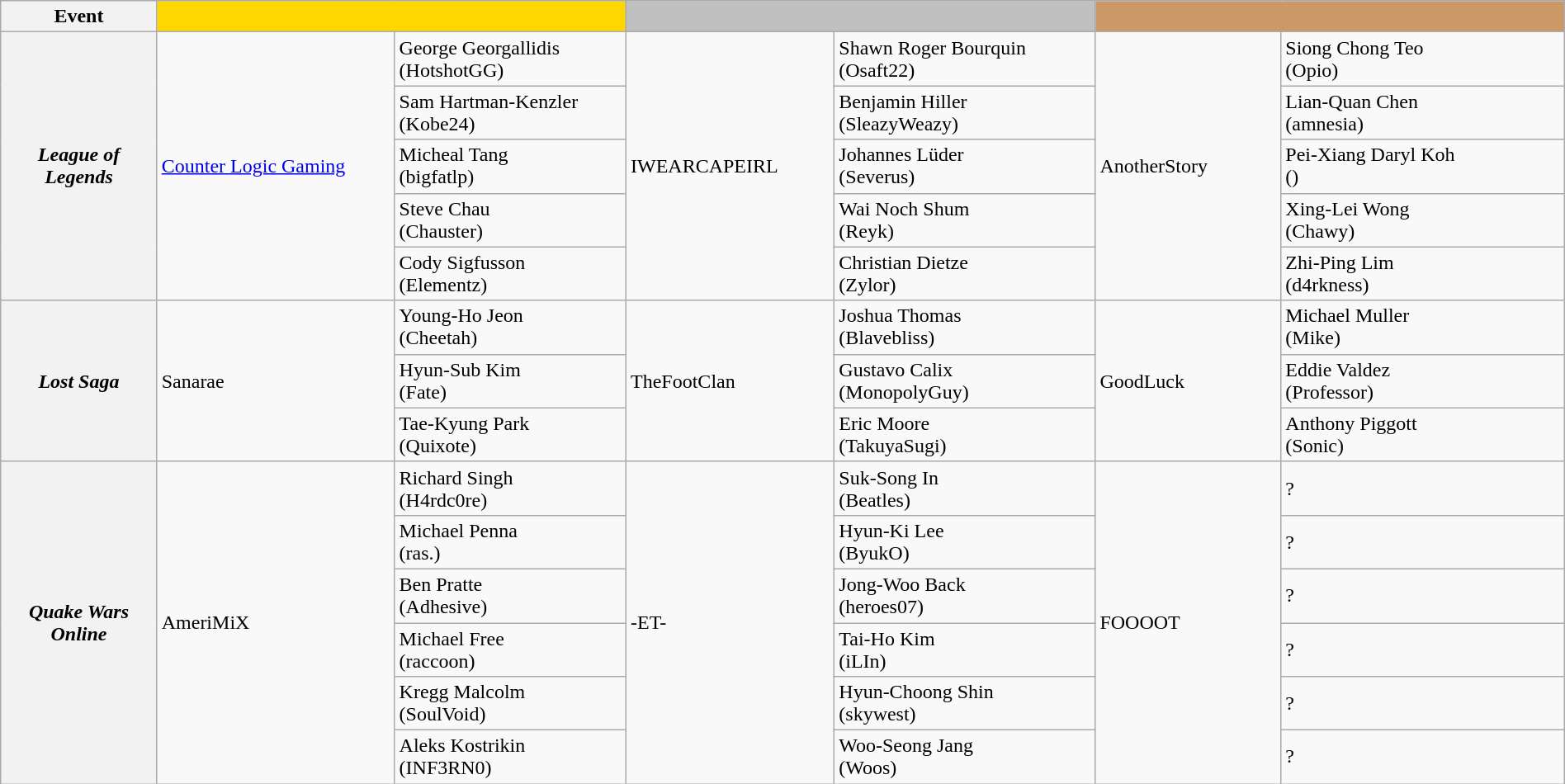<table class="wikitable" style="width:100%;">
<tr>
<th style="width:10%;">Event</th>
<th colspan="2" style="background-color:gold; width:30%;"></th>
<th colspan="2" style="background-color:silver; width:30%;"></th>
<th colspan="2" style="background-color:#c96; width:30%;"></th>
</tr>
<tr>
<th rowspan="5"><em>League of Legends</em></th>
<td rowspan="5"><a href='#'>Counter Logic Gaming</a><br></td>
<td>George Georgallidis<br>(HotshotGG)</td>
<td rowspan="5">IWEARCAPEIRL<br></td>
<td>Shawn Roger Bourquin<br>(Osaft22)</td>
<td rowspan="5">AnotherStory<br></td>
<td>Siong Chong Teo<br>(Opio)</td>
</tr>
<tr>
<td>Sam Hartman-Kenzler<br>(Kobe24)</td>
<td>Benjamin Hiller<br>(SleazyWeazy)</td>
<td>Lian-Quan Chen<br>(amnesia)</td>
</tr>
<tr>
<td>Micheal Tang<br>(bigfatlp)</td>
<td>Johannes Lüder<br>(Severus)</td>
<td>Pei-Xiang Daryl Koh<br>()</td>
</tr>
<tr>
<td>Steve Chau<br>(Chauster)</td>
<td>Wai Noch Shum<br>(Reyk)</td>
<td>Xing-Lei Wong<br>(Chawy)</td>
</tr>
<tr>
<td>Cody Sigfusson<br>(Elementz)</td>
<td>Christian Dietze<br>(Zylor)</td>
<td>Zhi-Ping Lim<br>(d4rkness)</td>
</tr>
<tr>
<th rowspan="3"><em>Lost Saga</em></th>
<td rowspan="3">Sanarae<br></td>
<td>Young-Ho Jeon<br>(Cheetah)</td>
<td rowspan="3">TheFootClan<br></td>
<td>Joshua Thomas<br>(Blavebliss)</td>
<td rowspan="3">GoodLuck<br></td>
<td>Michael Muller<br>(Mike)</td>
</tr>
<tr>
<td>Hyun-Sub Kim<br>(Fate)</td>
<td>Gustavo Calix<br>(MonopolyGuy)</td>
<td>Eddie Valdez<br>(Professor)</td>
</tr>
<tr>
<td>Tae-Kyung Park<br>(Quixote)</td>
<td>Eric Moore<br>(TakuyaSugi)</td>
<td>Anthony Piggott<br>(Sonic)</td>
</tr>
<tr>
<th rowspan="6"><em>Quake Wars Online</em></th>
<td rowspan="6">AmeriMiX<br></td>
<td>Richard Singh<br>(H4rdc0re)</td>
<td rowspan="6">-ET-<br></td>
<td>Suk-Song In<br>(Beatles)</td>
<td rowspan="6">FOOOOT<br></td>
<td>?</td>
</tr>
<tr>
<td>Michael Penna<br>(ras.)</td>
<td>Hyun-Ki Lee<br>(ByukO)</td>
<td>?</td>
</tr>
<tr>
<td>Ben Pratte<br>(Adhesive)</td>
<td>Jong-Woo Back<br>(heroes07)</td>
<td>?</td>
</tr>
<tr>
<td>Michael Free<br>(raccoon)</td>
<td>Tai-Ho Kim<br>(iLIn)</td>
<td>?</td>
</tr>
<tr>
<td>Kregg Malcolm<br>(SoulVoid)</td>
<td>Hyun-Choong Shin<br>(skywest)</td>
<td>?</td>
</tr>
<tr>
<td>Aleks Kostrikin<br>(INF3RN0)</td>
<td>Woo-Seong Jang<br>(Woos)</td>
<td>?</td>
</tr>
</table>
